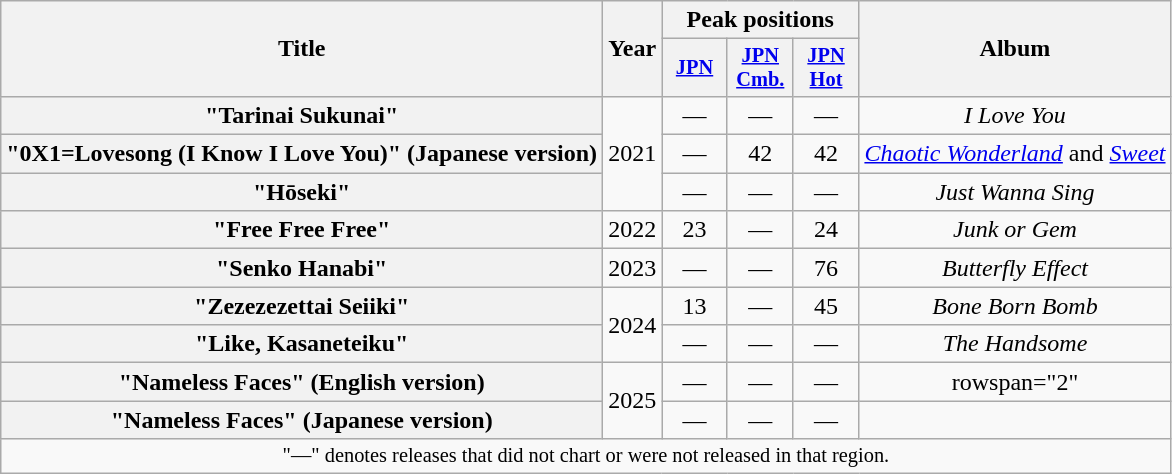<table class="wikitable plainrowheaders" style="text-align:center">
<tr>
<th scope="col" rowspan="2">Title</th>
<th scope="col" rowspan="2">Year</th>
<th scope="col" colspan="3">Peak positions</th>
<th scope="col" rowspan="2">Album</th>
</tr>
<tr>
<th scope="col" style="width:2.75em;font-size:85%"><a href='#'>JPN</a><br></th>
<th scope="col" style="width:2.75em;font-size:85%"><a href='#'>JPN<br>Cmb.</a><br></th>
<th scope="col" style="width:2.75em;font-size:85%"><a href='#'>JPN<br>Hot</a><br></th>
</tr>
<tr>
<th scope="row">"Tarinai Sukunai"<br></th>
<td rowspan="3">2021</td>
<td>—</td>
<td>—</td>
<td>—</td>
<td><em>I Love You</em></td>
</tr>
<tr>
<th scope="row">"0X1=Lovesong (I Know I Love You)" (Japanese version)<br></th>
<td>—</td>
<td>42</td>
<td>42</td>
<td><em><a href='#'>Chaotic Wonderland</a></em> and <em><a href='#'>Sweet</a></em></td>
</tr>
<tr>
<th scope="row">"Hōseki"<br></th>
<td>—</td>
<td>—</td>
<td>—</td>
<td><em>Just Wanna Sing</em></td>
</tr>
<tr>
<th scope="row">"Free Free Free"<br></th>
<td>2022</td>
<td>23</td>
<td>—</td>
<td>24</td>
<td><em>Junk or Gem</em></td>
</tr>
<tr>
<th scope="row">"Senko Hanabi"<br></th>
<td>2023</td>
<td>—</td>
<td>—</td>
<td>76</td>
<td><em>Butterfly Effect</em></td>
</tr>
<tr>
<th scope="row">"Zezezezettai Seiiki"<br></th>
<td rowspan="2">2024</td>
<td>13</td>
<td>—</td>
<td>45</td>
<td><em>Bone Born Bomb</em></td>
</tr>
<tr>
<th scope="row">"Like, Kasaneteiku"<br></th>
<td>—</td>
<td>—</td>
<td>—</td>
<td><em>The Handsome</em></td>
</tr>
<tr>
<th scope="row">"Nameless Faces" (English version)<br></th>
<td rowspan="2">2025</td>
<td>—</td>
<td>—</td>
<td>—</td>
<td>rowspan="2" </td>
</tr>
<tr>
<th scope="row">"Nameless Faces" (Japanese version)<br></th>
<td>—</td>
<td>—</td>
<td>—</td>
</tr>
<tr>
<td colspan="6" style="font-size:85%">"—" denotes releases that did not chart or were not released in that region.</td>
</tr>
</table>
